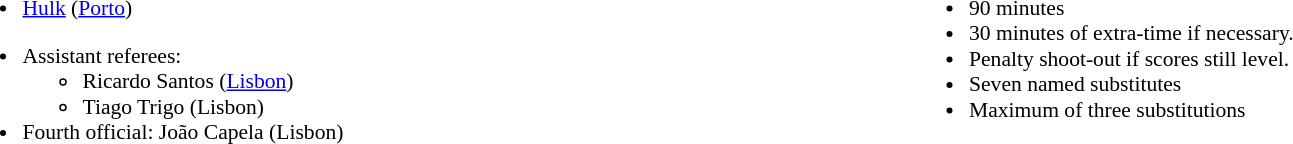<table style="width:100%; font-size:90%">
<tr>
<td style="width:50%; vertical-align:top"><br><ul><li> <a href='#'>Hulk</a> (<a href='#'>Porto</a>) </li></ul><ul><li>Assistant referees:<ul><li>Ricardo Santos (<a href='#'>Lisbon</a>)</li><li>Tiago Trigo (Lisbon)</li></ul></li><li>Fourth official: João Capela (Lisbon)</li></ul></td>
<td style="width:50%; vertical-align:top"><br><ul><li>90 minutes</li><li>30 minutes of extra-time if necessary.</li><li>Penalty shoot-out if scores still level.</li><li>Seven named substitutes</li><li>Maximum of three substitutions</li></ul></td>
</tr>
</table>
